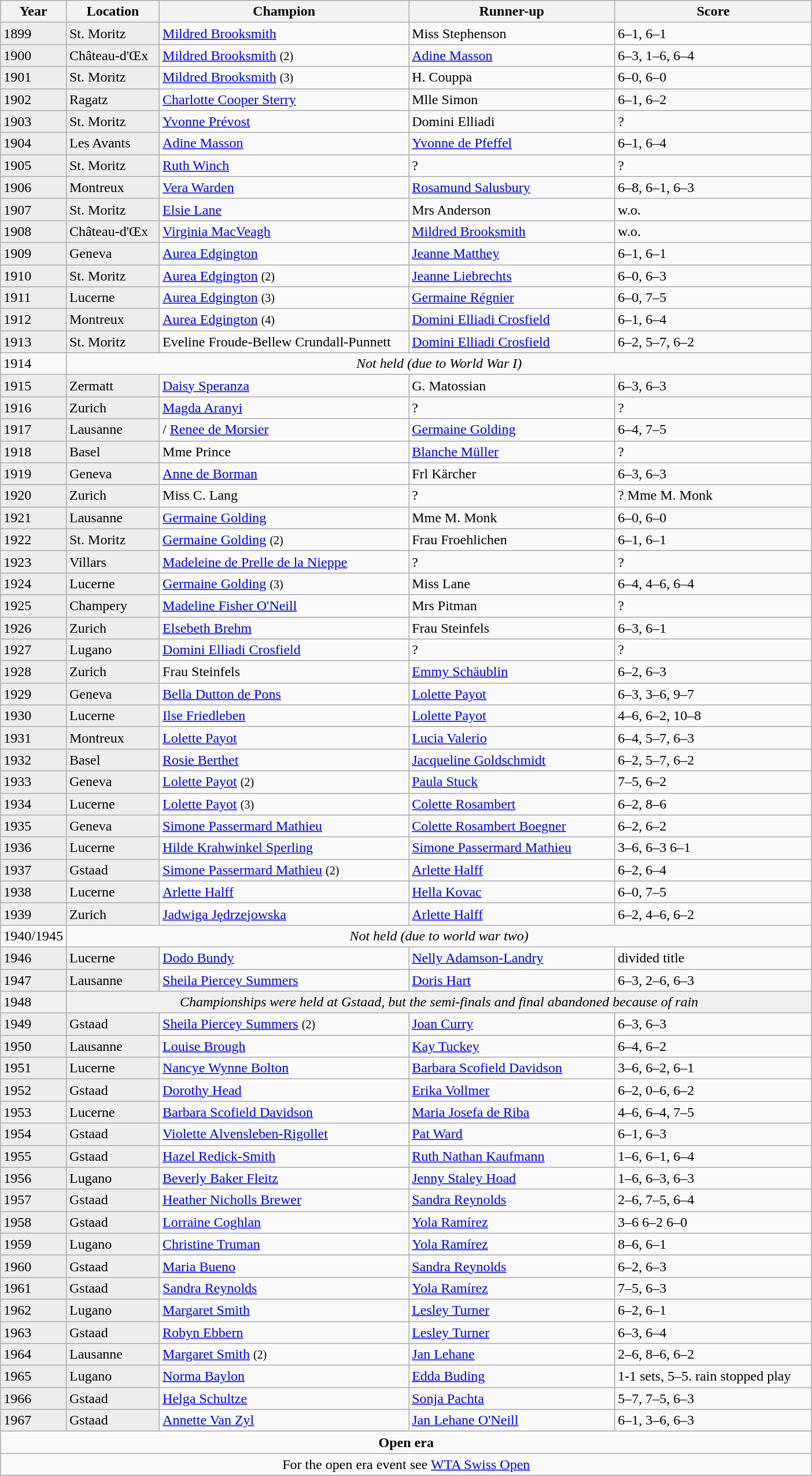<table class="wikitable">
<tr>
<th style="width:40px;">Year</th>
<th style="width:100px;">Location</th>
<th style="width:280px;">Champion</th>
<th style="width:230px;">Runner-up</th>
<th style="width:220px;">Score</th>
</tr>
<tr>
<td style="background:#ededed">1899</td>
<td style="background:#ededed">St. Moritz</td>
<td> <a href='#'>Mildred Brooksmith</a></td>
<td> Miss Stephenson</td>
<td>6–1, 6–1</td>
</tr>
<tr>
<td style="background:#ededed">1900</td>
<td style="background:#ededed">Château-d'Œx</td>
<td> <a href='#'>Mildred Brooksmith</a> <small>(2)</small></td>
<td> <a href='#'>Adine Masson</a></td>
<td>6–3, 1–6, 6–4</td>
</tr>
<tr>
<td style="background:#ededed">1901</td>
<td style="background:#ededed">St. Moritz</td>
<td> <a href='#'>Mildred Brooksmith</a> <small>(3)</small></td>
<td> H. Couppa</td>
<td>6–0, 6–0</td>
</tr>
<tr>
<td style="background:#ededed">1902</td>
<td style="background:#ededed">Ragatz</td>
<td> <a href='#'>Charlotte Cooper Sterry</a></td>
<td> Mlle Simon</td>
<td>6–1, 6–2</td>
</tr>
<tr>
<td style="background:#ededed">1903</td>
<td style="background:#ededed">St. Moritz</td>
<td> <a href='#'>Yvonne Prévost</a></td>
<td> Domini Elliadi</td>
<td>?</td>
</tr>
<tr>
<td style="background:#ededed">1904</td>
<td style="background:#ededed">Les Avants</td>
<td> <a href='#'>Adine Masson</a></td>
<td> <a href='#'>Yvonne de Pfeffel</a></td>
<td>6–1, 6–4</td>
</tr>
<tr>
<td style="background:#ededed">1905</td>
<td style="background:#ededed">St. Moritz</td>
<td> <a href='#'>Ruth Winch</a></td>
<td>?</td>
<td>?</td>
</tr>
<tr>
<td style="background:#ededed">1906</td>
<td style="background:#ededed">Montreux</td>
<td> <a href='#'>Vera Warden</a></td>
<td> <a href='#'>Rosamund Salusbury</a></td>
<td>6–8, 6–1, 6–3</td>
</tr>
<tr>
<td style="background:#ededed">1907</td>
<td style="background:#ededed">St. Moritz</td>
<td> <a href='#'>Elsie Lane</a></td>
<td> Mrs Anderson</td>
<td>w.o.</td>
</tr>
<tr>
<td style="background:#ededed">1908</td>
<td style="background:#ededed">Château-d'Œx</td>
<td> <a href='#'>Virginia MacVeagh</a></td>
<td> <a href='#'>Mildred Brooksmith</a></td>
<td>w.o.</td>
</tr>
<tr>
<td style="background:#ededed">1909</td>
<td style="background:#ededed">Geneva</td>
<td> <a href='#'>Aurea Edgington</a></td>
<td> <a href='#'>Jeanne Matthey</a></td>
<td>6–1, 6–1</td>
</tr>
<tr>
<td style="background:#ededed">1910</td>
<td style="background:#ededed">St. Moritz</td>
<td> <a href='#'>Aurea Edgington</a> <small>(2)</small></td>
<td> <a href='#'>Jeanne Liebrechts</a></td>
<td>6–0, 6–3</td>
</tr>
<tr>
<td style="background:#ededed">1911</td>
<td style="background:#ededed">Lucerne</td>
<td> <a href='#'>Aurea Edgington</a> <small>(3)</small></td>
<td> <a href='#'>Germaine Régnier</a></td>
<td>6–0, 7–5</td>
</tr>
<tr>
<td style="background:#ededed">1912</td>
<td style="background:#ededed">Montreux</td>
<td> <a href='#'>Aurea Edgington</a> <small>(4)</small></td>
<td>  <a href='#'>Domini Elliadi Crosfield</a></td>
<td>6–1, 6–4</td>
</tr>
<tr>
<td style="background:#ededed">1913</td>
<td style="background:#ededed">St. Moritz</td>
<td> Eveline Froude-Bellew Crundall-Punnett</td>
<td> <a href='#'>Domini Elliadi Crosfield</a></td>
<td>6–2, 5–7, 6–2</td>
</tr>
<tr>
<td>1914</td>
<td colspan=4 align=center><em>Not held (due to World War I)</em></td>
</tr>
<tr>
<td style="background:#ededed">1915</td>
<td style="background:#ededed">Zermatt</td>
<td> <a href='#'>Daisy Speranza</a></td>
<td> G. Matossian</td>
<td>6–3, 6–3</td>
</tr>
<tr>
<td style="background:#ededed">1916</td>
<td style="background:#ededed">Zurich</td>
<td>  <a href='#'>Magda Aranyi</a></td>
<td>?</td>
<td>?</td>
</tr>
<tr>
<td style="background:#ededed">1917</td>
<td style="background:#ededed">Lausanne</td>
<td>/ <a href='#'>Renee de Morsier</a></td>
<td> <a href='#'>Germaine Golding</a></td>
<td>6–4, 7–5</td>
</tr>
<tr>
<td style="background:#ededed">1918</td>
<td style="background:#ededed">Basel</td>
<td> Mme Prince</td>
<td> <a href='#'>Blanche Müller</a></td>
<td>?</td>
</tr>
<tr>
<td style="background:#ededed">1919</td>
<td style="background:#ededed">Geneva</td>
<td> <a href='#'>Anne de Borman</a></td>
<td> Frl Kärcher</td>
<td>6–3, 6–3</td>
</tr>
<tr>
<td style="background:#ededed">1920</td>
<td style="background:#ededed">Zurich</td>
<td> Miss C. Lang</td>
<td>?</td>
<td>? Mme M. Monk</td>
</tr>
<tr>
<td style="background:#ededed">1921</td>
<td style="background:#ededed">Lausanne</td>
<td> <a href='#'>Germaine Golding</a></td>
<td>Mme M. Monk</td>
<td>6–0, 6–0</td>
</tr>
<tr>
<td style="background:#ededed">1922</td>
<td style="background:#ededed">St. Moritz</td>
<td> <a href='#'>Germaine Golding</a> <small>(2)</small></td>
<td> Frau Froehlichen</td>
<td>6–1, 6–1</td>
</tr>
<tr>
<td style="background:#ededed">1923</td>
<td style="background:#ededed">Villars</td>
<td> <a href='#'>Madeleine de Prelle de la Nieppe</a></td>
<td>?</td>
<td>?</td>
</tr>
<tr>
<td style="background:#ededed">1924</td>
<td style="background:#ededed">Lucerne</td>
<td> <a href='#'>Germaine Golding</a> <small>(3)</small></td>
<td> Miss Lane</td>
<td>6–4, 4–6, 6–4</td>
</tr>
<tr>
<td style="background:#ededed">1925</td>
<td style="background:#ededed">Champery</td>
<td> <a href='#'>Madeline Fisher O'Neill</a></td>
<td> Mrs Pitman</td>
<td>?</td>
</tr>
<tr>
<td style="background:#ededed">1926</td>
<td style="background:#ededed">Zurich</td>
<td> <a href='#'>Elsebeth Brehm</a></td>
<td> Frau Steinfels</td>
<td>6–3, 6–1</td>
</tr>
<tr>
<td style="background:#ededed">1927</td>
<td style="background:#ededed">Lugano</td>
<td> <a href='#'>Domini Elliadi Crosfield</a></td>
<td>?</td>
<td>?</td>
</tr>
<tr>
<td style="background:#ededed">1928</td>
<td style="background:#ededed">Zurich</td>
<td> Frau Steinfels</td>
<td> <a href='#'>Emmy Schäublin</a></td>
<td>6–2, 6–3</td>
</tr>
<tr>
<td style="background:#ededed">1929</td>
<td style="background:#ededed">Geneva</td>
<td> <a href='#'>Bella Dutton de Pons</a></td>
<td> <a href='#'>Lolette Payot</a></td>
<td>6–3, 3–6, 9–7</td>
</tr>
<tr>
<td style="background:#ededed">1930</td>
<td style="background:#ededed">Lucerne</td>
<td> <a href='#'>Ilse Friedleben</a></td>
<td> <a href='#'>Lolette Payot</a></td>
<td>4–6, 6–2, 10–8</td>
</tr>
<tr>
<td style="background:#ededed">1931</td>
<td style="background:#ededed">Montreux</td>
<td> <a href='#'>Lolette Payot</a></td>
<td> <a href='#'>Lucia Valerio</a></td>
<td>6–4, 5–7, 6–3</td>
</tr>
<tr>
<td style="background:#ededed">1932</td>
<td style="background:#ededed">Basel</td>
<td> <a href='#'>Rosie Berthet</a></td>
<td> <a href='#'>Jacqueline Goldschmidt</a></td>
<td>6–2, 5–7, 6–2</td>
</tr>
<tr>
<td style="background:#ededed">1933</td>
<td style="background:#ededed">Geneva</td>
<td> <a href='#'>Lolette Payot</a> <small>(2)</small></td>
<td>  <a href='#'>Paula Stuck</a></td>
<td>7–5, 6–2</td>
</tr>
<tr>
<td style="background:#ededed">1934</td>
<td style="background:#ededed">Lucerne</td>
<td> <a href='#'>Lolette Payot</a> <small>(3)</small></td>
<td> <a href='#'>Colette Rosambert</a></td>
<td>6–2, 8–6</td>
</tr>
<tr>
<td style="background:#ededed">1935</td>
<td style="background:#ededed">Geneva</td>
<td> <a href='#'>Simone Passermard Mathieu</a></td>
<td> <a href='#'>Colette Rosambert Boegner</a></td>
<td>6–2, 6–2</td>
</tr>
<tr>
<td style="background:#ededed">1936</td>
<td style="background:#ededed">Lucerne</td>
<td> <a href='#'>Hilde Krahwinkel Sperling</a></td>
<td> <a href='#'>Simone Passermard Mathieu</a></td>
<td>3–6, 6–3 6–1</td>
</tr>
<tr>
<td style="background:#ededed">1937</td>
<td style="background:#ededed">Gstaad</td>
<td> <a href='#'>Simone Passermard Mathieu</a> <small>(2)</small></td>
<td> <a href='#'>Arlette Halff</a></td>
<td>6–2, 6–4</td>
</tr>
<tr>
<td style="background:#ededed">1938</td>
<td style="background:#ededed">Lucerne</td>
<td> <a href='#'>Arlette Halff</a></td>
<td>  <a href='#'>Hella Kovac</a></td>
<td>6–0, 7–5</td>
</tr>
<tr>
<td style="background:#ededed">1939</td>
<td style="background:#ededed">Zurich</td>
<td> <a href='#'>Jadwiga Jędrzejowska</a></td>
<td> <a href='#'>Arlette Halff</a></td>
<td>6–2, 4–6, 6–2</td>
</tr>
<tr>
<td>1940/1945</td>
<td colspan=4 align=center><em>Not held (due to world war two)</em></td>
</tr>
<tr>
<td style="background:#ededed">1946</td>
<td style="background:#ededed">Lucerne</td>
<td> <a href='#'>Dodo Bundy</a></td>
<td> <a href='#'>Nelly Adamson-Landry</a></td>
<td>divided title</td>
</tr>
<tr>
<td style="background:#ededed">1947</td>
<td style="background:#ededed">Lausanne</td>
<td> <a href='#'>Sheila Piercey Summers</a></td>
<td> <a href='#'>Doris Hart</a></td>
<td>6–3, 2–6, 6–3</td>
</tr>
<tr>
<td style="background:#efefef">1948</td>
<td colspan=4 align=center style="background:#efefef"><em>Championships were held at Gstaad, but the semi-finals and final abandoned because of rain</em></td>
</tr>
<tr>
<td style="background:#ededed">1949</td>
<td style="background:#ededed">Gstaad</td>
<td> <a href='#'>Sheila Piercey Summers</a> <small>(2)</small></td>
<td> <a href='#'>Joan Curry</a></td>
<td>6–3, 6–3</td>
</tr>
<tr>
<td style="background:#ededed">1950</td>
<td style="background:#ededed">Lausanne</td>
<td> <a href='#'>Louise Brough</a></td>
<td> <a href='#'>Kay Tuckey</a></td>
<td>6–4, 6–2</td>
</tr>
<tr>
<td style="background:#ededed">1951</td>
<td style="background:#ededed">Lucerne</td>
<td> <a href='#'>Nancye Wynne Bolton</a></td>
<td> <a href='#'>Barbara Scofield Davidson</a></td>
<td>3–6, 6–2, 6–1</td>
</tr>
<tr>
<td style="background:#ededed">1952</td>
<td style="background:#ededed">Gstaad</td>
<td> <a href='#'>Dorothy Head</a></td>
<td> <a href='#'>Erika Vollmer</a></td>
<td>6–2, 0–6, 6–2</td>
</tr>
<tr>
<td style="background:#efefef">1953</td>
<td style="background:#ededed">Lucerne</td>
<td> <a href='#'>Barbara Scofield Davidson</a></td>
<td> <a href='#'>Maria Josefa de Riba</a></td>
<td>4–6, 6–4, 7–5</td>
</tr>
<tr>
<td style="background:#ededed">1954</td>
<td style="background:#ededed">Gstaad</td>
<td> <a href='#'>Violette Alvensleben-Rigollet</a></td>
<td>  <a href='#'>Pat Ward</a></td>
<td>6–1, 6–3</td>
</tr>
<tr>
<td style="background:#ededed">1955</td>
<td style="background:#ededed">Gstaad</td>
<td> <a href='#'>Hazel Redick-Smith</a></td>
<td> <a href='#'>Ruth Nathan Kaufmann</a></td>
<td>1–6, 6–1, 6–4</td>
</tr>
<tr>
<td style="background:#ededed">1956</td>
<td style="background:#ededed">Lugano</td>
<td> <a href='#'>Beverly Baker Fleitz</a></td>
<td> <a href='#'>Jenny Staley Hoad</a></td>
<td>1–6, 6–3, 6–3</td>
</tr>
<tr>
<td style="background:#ededed">1957</td>
<td style="background:#ededed">Gstaad</td>
<td> <a href='#'>Heather Nicholls Brewer</a></td>
<td> <a href='#'>Sandra Reynolds</a></td>
<td>2–6, 7–5, 6–4</td>
</tr>
<tr>
<td style="background:#ededed">1958</td>
<td style="background:#ededed">Gstaad</td>
<td> <a href='#'>Lorraine Coghlan</a></td>
<td> <a href='#'>Yola Ramírez</a></td>
<td>3–6 6–2 6–0</td>
</tr>
<tr>
<td style="background:#ededed">1959</td>
<td style="background:#ededed">Lugano</td>
<td> <a href='#'>Christine Truman</a></td>
<td> <a href='#'>Yola Ramírez</a></td>
<td>8–6, 6–1</td>
</tr>
<tr>
<td style="background:#ededed">1960</td>
<td style="background:#ededed">Gstaad</td>
<td> <a href='#'>Maria Bueno</a></td>
<td> <a href='#'>Sandra Reynolds</a></td>
<td>6–2, 6–3</td>
</tr>
<tr>
<td style="background:#ededed">1961</td>
<td style="background:#ededed">Gstaad</td>
<td> <a href='#'>Sandra Reynolds</a></td>
<td> <a href='#'>Yola Ramírez</a></td>
<td>7–5, 6–3</td>
</tr>
<tr>
<td style="background:#ededed">1962</td>
<td style="background:#ededed">Lugano</td>
<td> <a href='#'>Margaret Smith</a></td>
<td> <a href='#'>Lesley Turner</a></td>
<td>6–2, 6–1</td>
</tr>
<tr>
<td style="background:#ededed">1963</td>
<td style="background:#ededed">Gstaad</td>
<td> <a href='#'>Robyn Ebbern</a></td>
<td> <a href='#'>Lesley Turner</a></td>
<td>6–3, 6–4</td>
</tr>
<tr>
<td style="background:#ededed">1964</td>
<td style="background:#ededed">Lausanne</td>
<td> <a href='#'>Margaret Smith</a> <small>(2)</small></td>
<td> <a href='#'>Jan Lehane</a></td>
<td>2–6, 8–6, 6–2</td>
</tr>
<tr>
<td style="background:#ededed">1965</td>
<td style="background:#ededed">Lugano</td>
<td> <a href='#'>Norma Baylon</a></td>
<td> <a href='#'>Edda Buding</a></td>
<td>1-1 sets, 5–5. rain stopped play</td>
</tr>
<tr>
<td style="background:#ededed">1966</td>
<td style="background:#ededed">Gstaad</td>
<td> <a href='#'>Helga Schultze</a></td>
<td> <a href='#'>Sonja Pachta</a></td>
<td>5–7, 7–5, 6–3</td>
</tr>
<tr>
<td style="background:#ededed">1967</td>
<td style="background:#ededed">Gstaad</td>
<td> <a href='#'>Annette Van Zyl</a></td>
<td> <a href='#'>Jan Lehane O'Neill</a></td>
<td>6–1, 3–6, 6–3</td>
</tr>
<tr>
<td colspan=10 align=center><strong>Open era</strong></td>
</tr>
<tr>
<td colspan=10 align=center>For the open era event see <a href='#'>WTA Swiss Open</a></td>
</tr>
<tr>
</tr>
</table>
